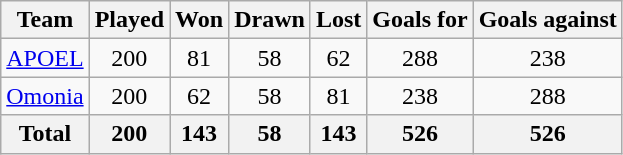<table class="wikitable" style="text-align: center;">
<tr>
<th>Team</th>
<th>Played</th>
<th>Won</th>
<th>Drawn</th>
<th>Lost</th>
<th>Goals for</th>
<th>Goals against</th>
</tr>
<tr>
<td><a href='#'>APOEL</a></td>
<td>200</td>
<td>81</td>
<td>58</td>
<td>62</td>
<td>288</td>
<td>238</td>
</tr>
<tr>
<td><a href='#'>Omonia</a></td>
<td>200</td>
<td>62</td>
<td>58</td>
<td>81</td>
<td>238</td>
<td>288</td>
</tr>
<tr>
<th>Total</th>
<th>200</th>
<th>143</th>
<th>58</th>
<th>143</th>
<th>526</th>
<th>526</th>
</tr>
</table>
